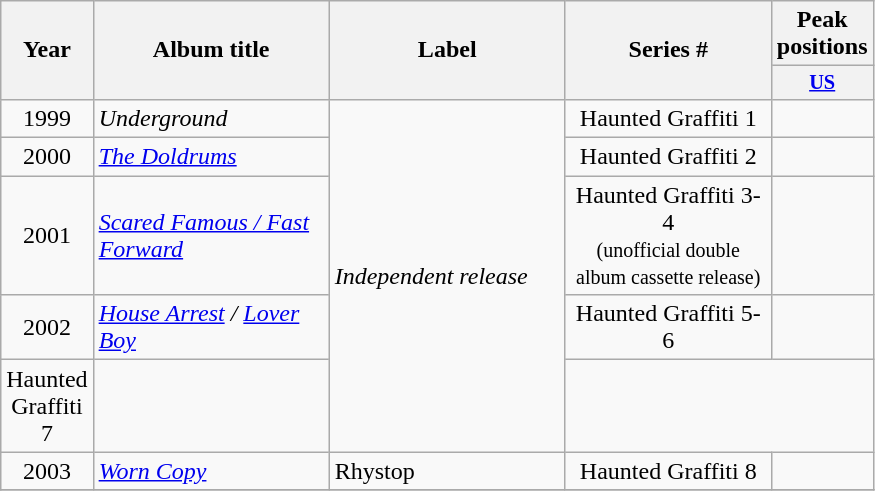<table class="wikitable">
<tr>
<th align="center" rowspan="2" width="10">Year</th>
<th align="center" rowspan="2" width="150">Album title</th>
<th align="center" rowspan="2" width="150">Label</th>
<th align="center" rowspan="2" width="130">Series #</th>
<th align="center" colspan="1" width="20">Peak positions</th>
</tr>
<tr>
<th scope="col" style="width:3em;font-size:85%;"><a href='#'>US</a><br></th>
</tr>
<tr>
<td style="text-align:center;">1999</td>
<td><em>Underground</em></td>
<td rowspan=5><em>Independent release</em></td>
<td style="text-align:center;">Haunted Graffiti 1</td>
<td style="text-align:center;"></td>
</tr>
<tr>
<td style="text-align:center;">2000</td>
<td><em><a href='#'>The Doldrums</a></em></td>
<td style="text-align:center;">Haunted Graffiti 2</td>
<td style="text-align:center;"></td>
</tr>
<tr>
<td style="text-align:center;">2001</td>
<td><em><a href='#'>Scared Famous / Fast Forward</a></em></td>
<td style="text-align:center;">Haunted Graffiti 3-4 <br><small>(unofficial double album cassette release)</small></td>
<td style="text-align:center;"></td>
</tr>
<tr>
<td style="text-align:center;">2002</td>
<td><em><a href='#'>House Arrest</a> / <a href='#'>Lover Boy</a></em></td>
<td style="text-align:center;">Haunted Graffiti 5-6</td>
<td style="text-align:center;"></td>
</tr>
<tr>
<td style="text-align:center;">Haunted Graffiti 7</td>
<td style="text-align:center;"></td>
</tr>
<tr>
<td style="text-align:center;">2003</td>
<td><em><a href='#'>Worn Copy</a></em></td>
<td>Rhystop</td>
<td style="text-align:center;">Haunted Graffiti 8</td>
<td style="text-align:center;"></td>
</tr>
<tr>
</tr>
</table>
